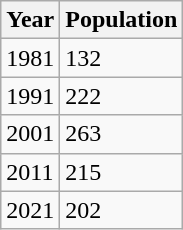<table class="wikitable">
<tr>
<th>Year</th>
<th>Population</th>
</tr>
<tr>
<td>1981</td>
<td>132</td>
</tr>
<tr>
<td>1991</td>
<td>222</td>
</tr>
<tr>
<td>2001</td>
<td>263</td>
</tr>
<tr>
<td>2011</td>
<td>215</td>
</tr>
<tr>
<td>2021</td>
<td>202</td>
</tr>
</table>
